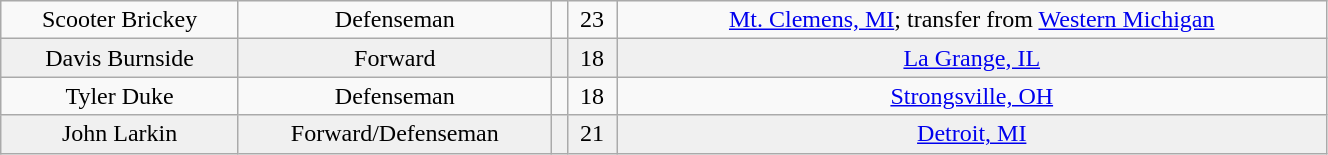<table class="wikitable" width="70%">
<tr align="center" bgcolor="">
<td>Scooter Brickey</td>
<td>Defenseman</td>
<td></td>
<td>23</td>
<td><a href='#'>Mt. Clemens, MI</a>; transfer from <a href='#'>Western Michigan</a></td>
</tr>
<tr align="center" bgcolor="f0f0f0">
<td>Davis Burnside</td>
<td>Forward</td>
<td></td>
<td>18</td>
<td><a href='#'>La Grange, IL</a></td>
</tr>
<tr align="center" bgcolor="">
<td>Tyler Duke</td>
<td>Defenseman</td>
<td></td>
<td>18</td>
<td><a href='#'>Strongsville, OH</a></td>
</tr>
<tr align="center" bgcolor="f0f0f0">
<td>John Larkin</td>
<td>Forward/Defenseman</td>
<td></td>
<td>21</td>
<td><a href='#'>Detroit, MI</a></td>
</tr>
</table>
